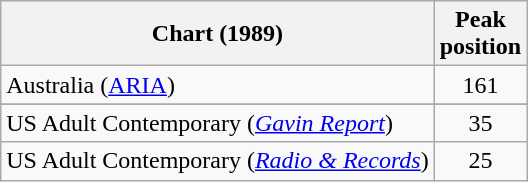<table class="wikitable sortable">
<tr>
<th>Chart (1989)</th>
<th>Peak<br>position</th>
</tr>
<tr>
<td>Australia (<a href='#'>ARIA</a>)</td>
<td align="center">161</td>
</tr>
<tr>
</tr>
<tr>
<td>US Adult Contemporary (<em><a href='#'>Gavin Report</a></em>)</td>
<td align="center">35</td>
</tr>
<tr>
<td>US Adult Contemporary (<em><a href='#'>Radio & Records</a></em>)</td>
<td align="center">25</td>
</tr>
</table>
